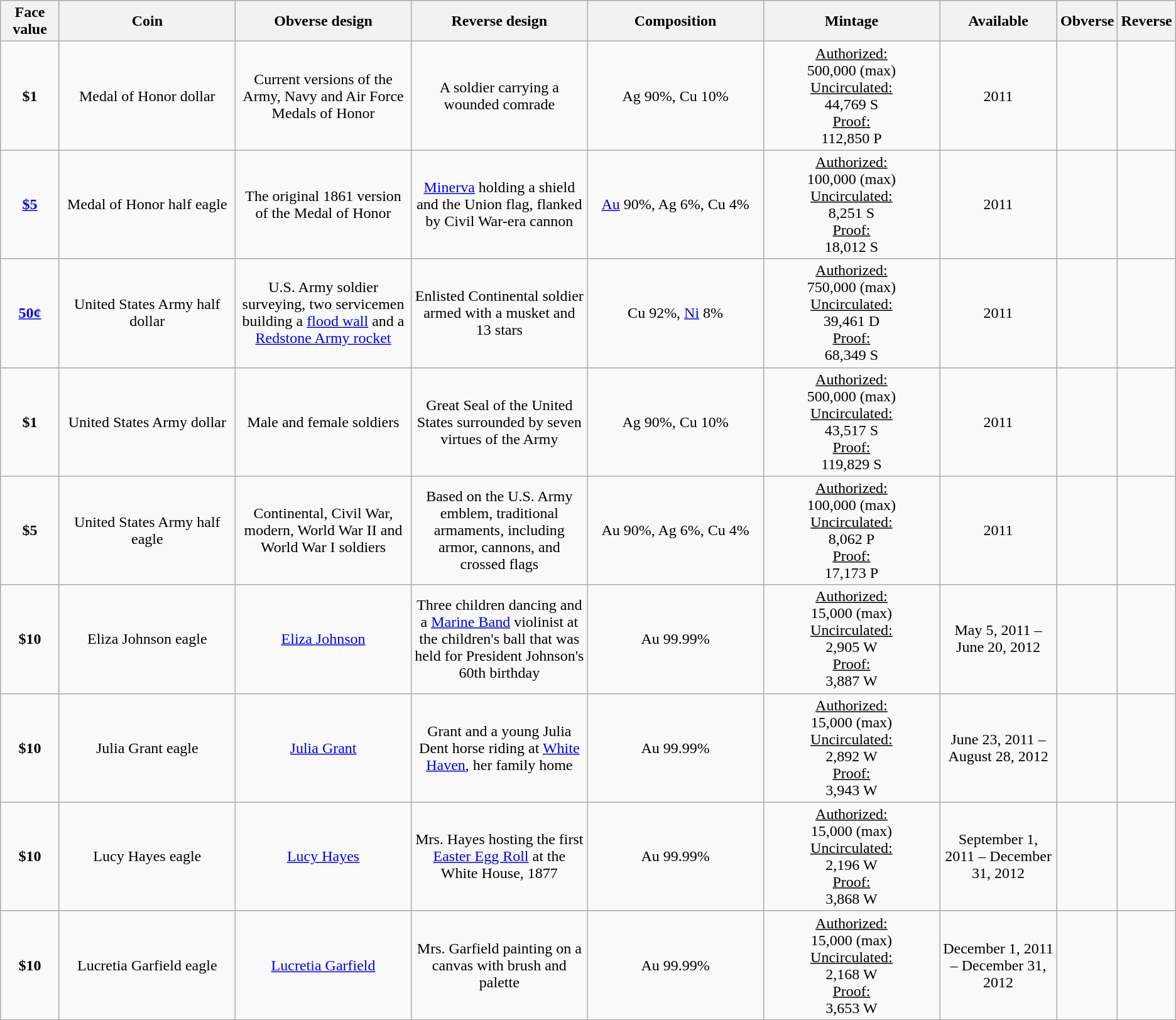<table class="wikitable">
<tr>
<th width="5%">Face value</th>
<th width="15%">Coin</th>
<th width="15%">Obverse design</th>
<th width="15%">Reverse design</th>
<th width="15%">Composition</th>
<th width="15%">Mintage</th>
<th width="10%">Available</th>
<th>Obverse</th>
<th>Reverse</th>
</tr>
<tr>
<td align="center"><strong>$1</strong></td>
<td align="center">Medal of Honor dollar</td>
<td align="center">Current versions of the Army, Navy and Air Force Medals of Honor</td>
<td align="center">A soldier carrying a wounded comrade</td>
<td align="center">Ag 90%, Cu 10%</td>
<td align="center"><u>Authorized:</u><br>500,000 (max)<br><u>Uncirculated:</u><br>44,769 S<br><u>Proof:</u><br>112,850 P</td>
<td align="center">2011</td>
<td></td>
<td></td>
</tr>
<tr>
<td align="center"><strong><a href='#'>$5</a></strong></td>
<td align="center">Medal of Honor half eagle</td>
<td align="center">The original 1861 version of the Medal of Honor</td>
<td align="center"><a href='#'>Minerva</a> holding a shield and the Union flag, flanked by Civil War-era cannon</td>
<td align="center"><a href='#'>Au</a> 90%, Ag 6%, Cu 4%</td>
<td align="center"><u>Authorized:</u><br>100,000 (max)<br><u>Uncirculated:</u><br>8,251 S<br><u>Proof:</u><br>18,012 S</td>
<td align="center">2011</td>
<td></td>
<td></td>
</tr>
<tr>
<td align="center"><strong><a href='#'>50¢</a></strong></td>
<td align="center">United States Army half dollar</td>
<td align="center">U.S. Army soldier surveying, two servicemen building a <a href='#'>flood wall</a> and a <a href='#'>Redstone Army rocket</a></td>
<td align="center">Enlisted Continental soldier armed with a musket and 13 stars</td>
<td align="center">Cu 92%, <a href='#'>Ni</a> 8%</td>
<td align="center"><u>Authorized:</u><br>750,000 (max)<br><u>Uncirculated:</u><br>39,461 D<br><u>Proof:</u><br>68,349 S</td>
<td align="center">2011</td>
<td></td>
<td></td>
</tr>
<tr>
<td align="center"><strong>$1</strong></td>
<td align="center">United States Army dollar</td>
<td align="center">Male and female soldiers</td>
<td align="center">Great Seal of the United States surrounded by seven virtues of the Army</td>
<td align="center">Ag 90%, Cu 10%</td>
<td align="center"><u>Authorized:</u><br>500,000 (max)<br><u>Uncirculated:</u><br>43,517 S<br><u>Proof:</u><br>119,829 S</td>
<td align="center">2011</td>
<td></td>
<td></td>
</tr>
<tr>
<td align="center"><strong>$5</strong></td>
<td align="center">United States Army half eagle</td>
<td align="center">Continental, Civil War, modern, World War II and World War I soldiers</td>
<td align="center">Based on the U.S. Army emblem, traditional armaments, including armor, cannons, and crossed flags</td>
<td align="center">Au 90%, Ag 6%, Cu 4%</td>
<td align="center"><u>Authorized:</u><br>100,000 (max)<br><u>Uncirculated:</u><br>8,062 P<br><u>Proof:</u><br>17,173 P</td>
<td align="center">2011</td>
<td></td>
<td></td>
</tr>
<tr>
<td align="center"><strong>$10</strong></td>
<td align="center">Eliza Johnson eagle</td>
<td align="center"><a href='#'>Eliza Johnson</a></td>
<td align="center">Three children dancing and a <a href='#'>Marine Band</a> violinist at the children's ball that was held for President Johnson's 60th birthday</td>
<td align="center">Au 99.99%</td>
<td align="center"><u>Authorized:</u><br>15,000 (max)<br><u>Uncirculated:</u><br>2,905 W<br><u>Proof:</u><br>3,887 W</td>
<td align="center">May 5, 2011 – June 20, 2012</td>
<td></td>
<td></td>
</tr>
<tr>
<td align="center"><strong>$10</strong></td>
<td align="center">Julia Grant eagle</td>
<td align="center"><a href='#'>Julia Grant</a></td>
<td align="center">Grant and a young Julia Dent horse riding at <a href='#'>White Haven</a>, her family home</td>
<td align="center">Au 99.99%</td>
<td align="center"><u>Authorized:</u><br>15,000 (max)<br><u>Uncirculated:</u><br>2,892 W<br><u>Proof:</u><br>3,943 W</td>
<td align="center">June 23, 2011 – August 28, 2012</td>
<td></td>
<td></td>
</tr>
<tr>
<td align="center"><strong>$10</strong></td>
<td align="center">Lucy Hayes eagle</td>
<td align="center"><a href='#'>Lucy Hayes</a></td>
<td align="center">Mrs. Hayes hosting the first <a href='#'>Easter Egg Roll</a> at the White House, 1877</td>
<td align="center">Au 99.99%</td>
<td align="center"><u>Authorized:</u><br>15,000 (max)<br><u>Uncirculated:</u><br>2,196 W<br><u>Proof:</u><br>3,868 W</td>
<td align="center">September 1, 2011 – December 31, 2012</td>
<td></td>
<td></td>
</tr>
<tr>
<td align="center"><strong>$10</strong></td>
<td align="center">Lucretia Garfield eagle</td>
<td align="center"><a href='#'>Lucretia Garfield</a></td>
<td align="center">Mrs. Garfield painting on a canvas with brush and palette</td>
<td align="center">Au 99.99%</td>
<td align="center"><u>Authorized:</u><br>15,000 (max)<br><u>Uncirculated:</u><br>2,168 W<br><u>Proof:</u><br>3,653 W</td>
<td align="center">December 1, 2011 – December 31, 2012</td>
<td></td>
<td></td>
</tr>
</table>
